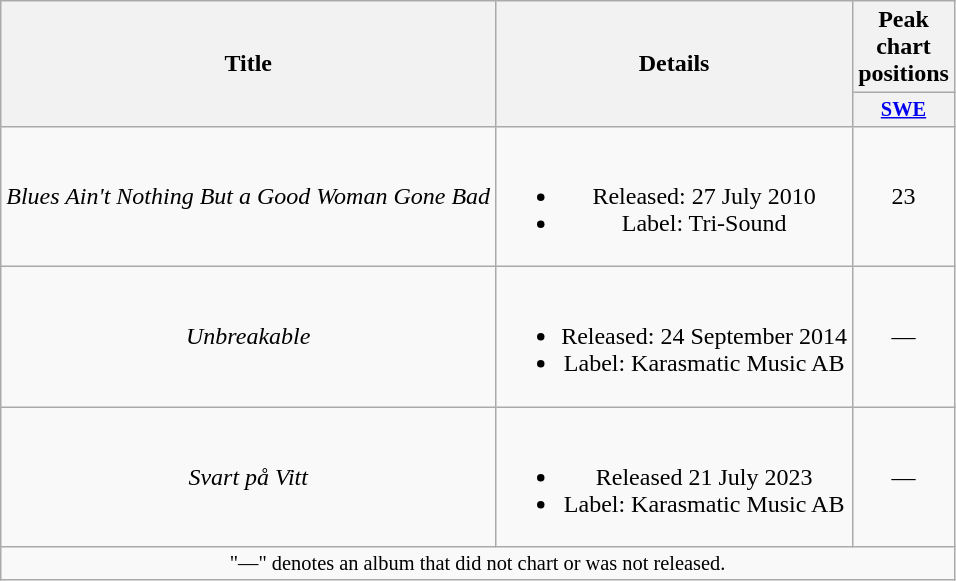<table class="wikitable plainrowheaders" style="text-align:center;">
<tr>
<th scope="col" rowspan="2">Title</th>
<th scope="col" rowspan="2">Details</th>
<th scope="col">Peak chart positions</th>
</tr>
<tr>
<th scope="col" style="width:3em;font-size:85%;"><a href='#'>SWE</a></th>
</tr>
<tr>
<td scope="row"><em>Blues Ain't Nothing But a Good Woman Gone Bad</em></td>
<td><br><ul><li>Released: 27 July 2010</li><li>Label: Tri-Sound</li></ul></td>
<td>23</td>
</tr>
<tr>
<td scope="row"><em>Unbreakable</em></td>
<td><br><ul><li>Released: 24 September 2014</li><li>Label: Karasmatic Music AB</li></ul></td>
<td>—</td>
</tr>
<tr>
<td><em>Svart på Vitt</em></td>
<td><br><ul><li>Released 21 July 2023</li><li>Label: Karasmatic Music AB</li></ul></td>
<td>—</td>
</tr>
<tr>
<td colspan="20" style="text-align:center; font-size:85%;">"—" denotes an album that did not chart or was not released.</td>
</tr>
</table>
